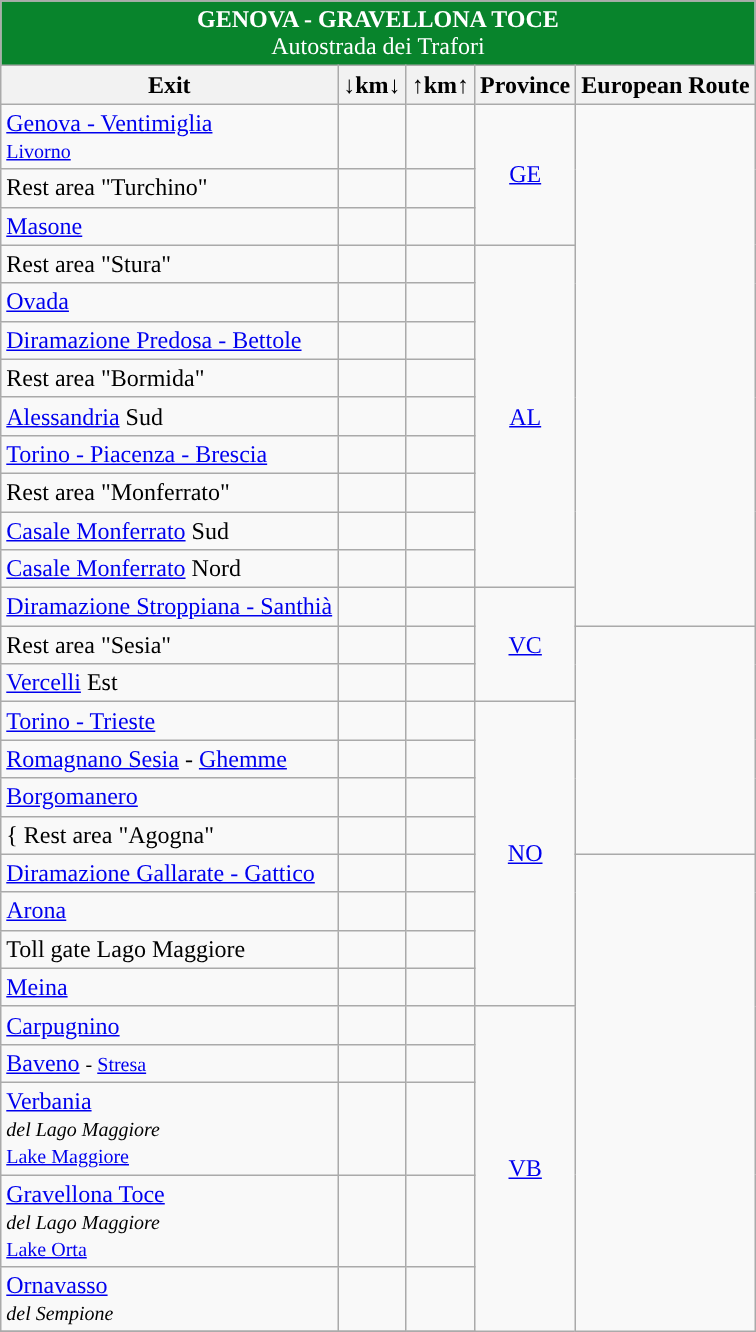<table class="wikitable" border="1">
<tr>
</tr>
<tr align="center" bgcolor="08842C" style="color: white;font-size:100%;">
<td colspan="6"><strong> GENOVA - GRAVELLONA TOCE</strong><br>Autostrada dei Trafori</td>
</tr>
<tr>
<th style="text-align:center;"><strong>Exit</strong></th>
<th style="text-align:center;"><strong>↓km↓</strong></th>
<th style="text-align:center;"><strong>↑km↑</strong></th>
<th align="center"><strong>Province</strong></th>
<th align="center"><strong>European Route</strong></th>
</tr>
<tr>
<td>   <a href='#'>Genova - Ventimiglia</a><br><small> <a href='#'>Livorno</a></small></td>
<td align="right"></td>
<td align="right"></td>
<td rowspan=3 align="center"><a href='#'>GE</a></td>
<td rowspan=13 align="center"></td>
</tr>
<tr>
<td> Rest area "Turchino"</td>
<td align="right"></td>
<td align="right"></td>
</tr>
<tr>
<td> <a href='#'>Masone</a></td>
<td align="right"></td>
<td align="right"></td>
</tr>
<tr>
<td> Rest area "Stura"</td>
<td align="right"></td>
<td align="right"></td>
<td rowspan=9 align="center"><a href='#'>AL</a></td>
</tr>
<tr>
<td> <a href='#'>Ovada</a></td>
<td align="right"></td>
<td align="right"></td>
</tr>
<tr>
<td>  <a href='#'>Diramazione Predosa - Bettole</a></td>
<td align="right"></td>
<td align="right"></td>
</tr>
<tr>
<td> Rest area "Bormida"</td>
<td align="right"></td>
<td align="right"></td>
</tr>
<tr>
<td> <a href='#'>Alessandria</a> Sud</td>
<td align="right"></td>
<td align="right"></td>
</tr>
<tr>
<td>   <a href='#'>Torino - Piacenza - Brescia</a></td>
<td align="right"></td>
<td align="right"></td>
</tr>
<tr>
<td> Rest area "Monferrato"</td>
<td align="right"></td>
<td align="right"></td>
</tr>
<tr>
<td> <a href='#'>Casale Monferrato</a> Sud</td>
<td align="right"></td>
<td align="right"></td>
</tr>
<tr>
<td> <a href='#'>Casale Monferrato</a> Nord</td>
<td align="right"></td>
<td align="right"></td>
</tr>
<tr>
<td>  <a href='#'>Diramazione Stroppiana - Santhià</a></td>
<td align="right"></td>
<td align="right"></td>
<td rowspan=3 align="center"><a href='#'>VC</a></td>
</tr>
<tr>
<td> Rest area "Sesia"</td>
<td align="right"></td>
<td align="right"></td>
<td rowspan=6 align=”center”></td>
</tr>
<tr>
<td> <a href='#'>Vercelli</a> Est</td>
<td align="right"></td>
<td align="right"></td>
</tr>
<tr>
<td>   <a href='#'>Torino - Trieste</a></td>
<td align="right"></td>
<td align="right"></td>
<td rowspan="8" align="center"><a href='#'>NO</a></td>
</tr>
<tr>
<td> <a href='#'>Romagnano Sesia</a> - <a href='#'>Ghemme</a></td>
<td align="right"></td>
<td align="right"></td>
</tr>
<tr>
<td> <a href='#'>Borgomanero</a></td>
<td align="right"></td>
<td align="right"></td>
</tr>
<tr>
<td>{ Rest area "Agogna"</td>
<td align="right"></td>
<td align="right"></td>
</tr>
<tr>
<td>   <a href='#'>Diramazione Gallarate - Gattico</a></td>
<td align="right"></td>
<td align="right"></td>
<td rowspan=10 align="center"></td>
</tr>
<tr>
<td> <a href='#'>Arona</a></td>
<td align="right"></td>
<td align="right"></td>
</tr>
<tr>
<td> Toll gate Lago Maggiore</td>
<td align="right"></td>
<td align="right"></td>
</tr>
<tr>
<td> <a href='#'>Meina</a></td>
<td align="right"></td>
<td align="right"></td>
</tr>
<tr>
<td> <a href='#'>Carpugnino</a></td>
<td align="right"></td>
<td align="right"></td>
<td rowspan=6 align="center"><a href='#'>VB</a></td>
</tr>
<tr>
<td> <a href='#'>Baveno</a> <small>- <a href='#'>Stresa</a></small></td>
<td align="right"></td>
<td align="right"></td>
</tr>
<tr>
<td> <a href='#'>Verbania</a><br><small>  <em>del Lago Maggiore</em><br> <a href='#'>Lake Maggiore</a> </small></td>
<td align="right"></td>
<td align="right"></td>
</tr>
<tr>
<td> <a href='#'>Gravellona Toce</a><br><small>  <em>del Lago Maggiore</em><br> <a href='#'>Lake Orta</a> </small></td>
<td align="right"></td>
<td align="right"></td>
</tr>
<tr>
<td>  <a href='#'>Ornavasso</a><br><small>  <em>del Sempione</em></small></td>
<td align="right"></td>
<td align="right"></td>
</tr>
<tr>
</tr>
</table>
